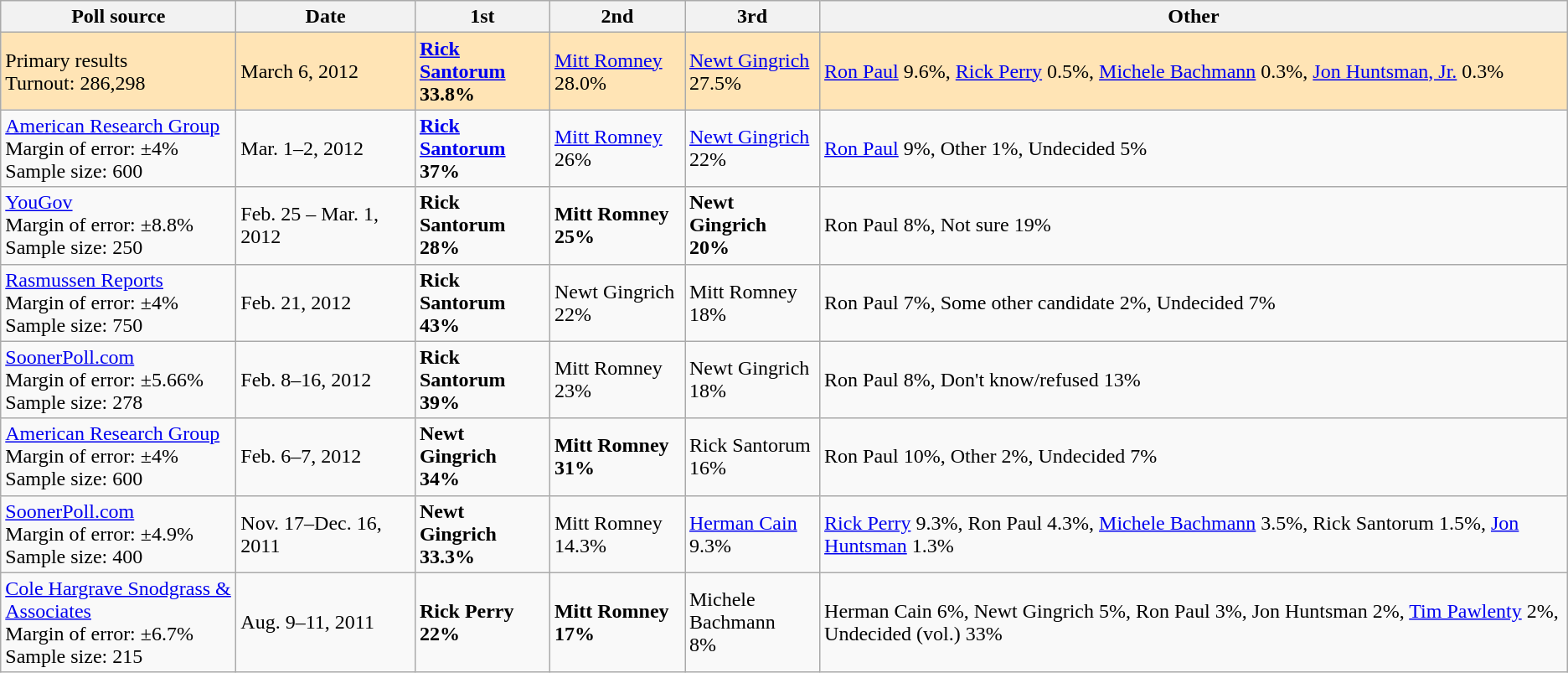<table class="wikitable">
<tr>
<th style="width:180px;">Poll source</th>
<th style="width:135px;">Date</th>
<th style="width:100px;">1st</th>
<th style="width:100px;">2nd</th>
<th style="width:100px;">3rd</th>
<th>Other</th>
</tr>
<tr style="background:Moccasin;">
<td>Primary results<br>Turnout: 286,298</td>
<td>March 6, 2012</td>
<td><strong><a href='#'>Rick Santorum</a> 33.8% </strong></td>
<td><a href='#'>Mitt Romney</a><br>28.0%</td>
<td><a href='#'>Newt Gingrich</a><br>27.5%</td>
<td><a href='#'>Ron Paul</a> 9.6%, <a href='#'>Rick Perry</a> 0.5%, <a href='#'>Michele Bachmann</a> 0.3%, <a href='#'>Jon Huntsman, Jr.</a> 0.3%</td>
</tr>
<tr>
<td><a href='#'>American Research Group</a><br>Margin of error: ±4%
<br>Sample size: 600</td>
<td>Mar. 1–2, 2012</td>
<td><strong><a href='#'>Rick Santorum</a><br>37%</strong></td>
<td><a href='#'>Mitt Romney</a><br>26%</td>
<td><a href='#'>Newt Gingrich</a><br>22%</td>
<td><a href='#'>Ron Paul</a> 9%, Other 1%, Undecided 5%</td>
</tr>
<tr>
<td><a href='#'>YouGov</a><br>Margin of error: ±8.8%
<br>Sample size: 250</td>
<td>Feb. 25 – Mar. 1, 2012</td>
<td><strong>Rick Santorum<br>28%</strong></td>
<td><strong>Mitt Romney<br>25%</strong></td>
<td><strong>Newt Gingrich<br>20%</strong></td>
<td>Ron Paul 8%, Not sure 19%</td>
</tr>
<tr>
<td><a href='#'>Rasmussen Reports</a><br>Margin of error: ±4%
<br>Sample size: 750</td>
<td>Feb. 21, 2012</td>
<td><strong>Rick Santorum<br>43%</strong></td>
<td>Newt Gingrich<br>22%</td>
<td>Mitt Romney<br>18%</td>
<td>Ron Paul 7%, Some other candidate 2%, Undecided 7%</td>
</tr>
<tr>
<td><a href='#'>SoonerPoll.com</a><br>Margin of error: ±5.66%
<br>Sample size: 278</td>
<td>Feb. 8–16, 2012</td>
<td><strong>Rick Santorum<br>39%</strong></td>
<td>Mitt Romney<br>23%</td>
<td>Newt Gingrich<br>18%</td>
<td>Ron Paul 8%, Don't know/refused 13%</td>
</tr>
<tr>
<td><a href='#'>American Research Group</a><br>Margin of error: ±4%
<br>Sample size: 600</td>
<td>Feb. 6–7, 2012</td>
<td><strong>Newt Gingrich<br>34%</strong></td>
<td><strong>Mitt Romney<br>31%</strong></td>
<td>Rick Santorum<br>16%</td>
<td>Ron Paul 10%, Other 2%, Undecided 7%</td>
</tr>
<tr>
<td><a href='#'>SoonerPoll.com</a><br>Margin of error: ±4.9%
<br>Sample size: 400</td>
<td>Nov. 17–Dec. 16, 2011</td>
<td><strong>Newt Gingrich<br>33.3%</strong></td>
<td>Mitt Romney<br>14.3%</td>
<td><a href='#'>Herman Cain</a><br>9.3%</td>
<td><a href='#'>Rick Perry</a> 9.3%, Ron Paul 4.3%, <a href='#'>Michele Bachmann</a> 3.5%, Rick Santorum 1.5%, <a href='#'>Jon Huntsman</a> 1.3%</td>
</tr>
<tr>
<td><a href='#'>Cole Hargrave Snodgrass & Associates</a><br>Margin of error: ±6.7%
<br>Sample size: 215</td>
<td>Aug. 9–11, 2011</td>
<td><strong>Rick Perry<br> 22%</strong></td>
<td><strong>Mitt Romney<br> 17%</strong></td>
<td>Michele Bachmann<br> 8%</td>
<td>Herman Cain 6%, Newt Gingrich 5%, Ron Paul 3%, Jon Huntsman 2%, <a href='#'>Tim Pawlenty</a> 2%, Undecided (vol.) 33%</td>
</tr>
</table>
